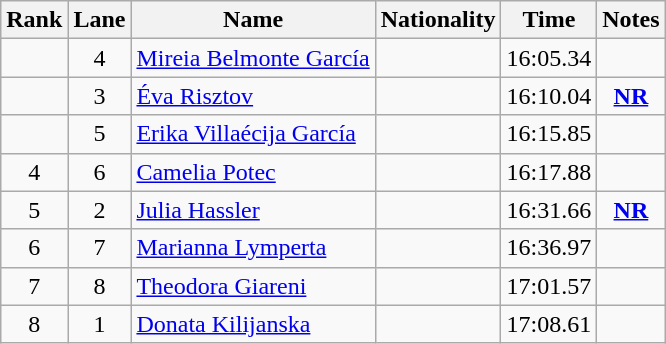<table class="wikitable sortable" style="text-align:center">
<tr>
<th>Rank</th>
<th>Lane</th>
<th>Name</th>
<th>Nationality</th>
<th>Time</th>
<th>Notes</th>
</tr>
<tr>
<td></td>
<td>4</td>
<td align=left><a href='#'>Mireia Belmonte García</a></td>
<td align=left></td>
<td>16:05.34</td>
<td></td>
</tr>
<tr>
<td></td>
<td>3</td>
<td align=left><a href='#'>Éva Risztov</a></td>
<td align=left></td>
<td>16:10.04</td>
<td><strong><a href='#'>NR</a></strong></td>
</tr>
<tr>
<td></td>
<td>5</td>
<td align=left><a href='#'>Erika Villaécija García</a></td>
<td align=left></td>
<td>16:15.85</td>
<td></td>
</tr>
<tr>
<td>4</td>
<td>6</td>
<td align=left><a href='#'>Camelia Potec</a></td>
<td align=left></td>
<td>16:17.88</td>
<td></td>
</tr>
<tr>
<td>5</td>
<td>2</td>
<td align=left><a href='#'>Julia Hassler</a></td>
<td align=left></td>
<td>16:31.66</td>
<td><strong><a href='#'>NR</a></strong></td>
</tr>
<tr>
<td>6</td>
<td>7</td>
<td align=left><a href='#'>Marianna Lymperta</a></td>
<td align=left></td>
<td>16:36.97</td>
<td></td>
</tr>
<tr>
<td>7</td>
<td>8</td>
<td align=left><a href='#'>Theodora Giareni</a></td>
<td align=left></td>
<td>17:01.57</td>
<td></td>
</tr>
<tr>
<td>8</td>
<td>1</td>
<td align=left><a href='#'>Donata Kilijanska</a></td>
<td align=left></td>
<td>17:08.61</td>
<td></td>
</tr>
</table>
